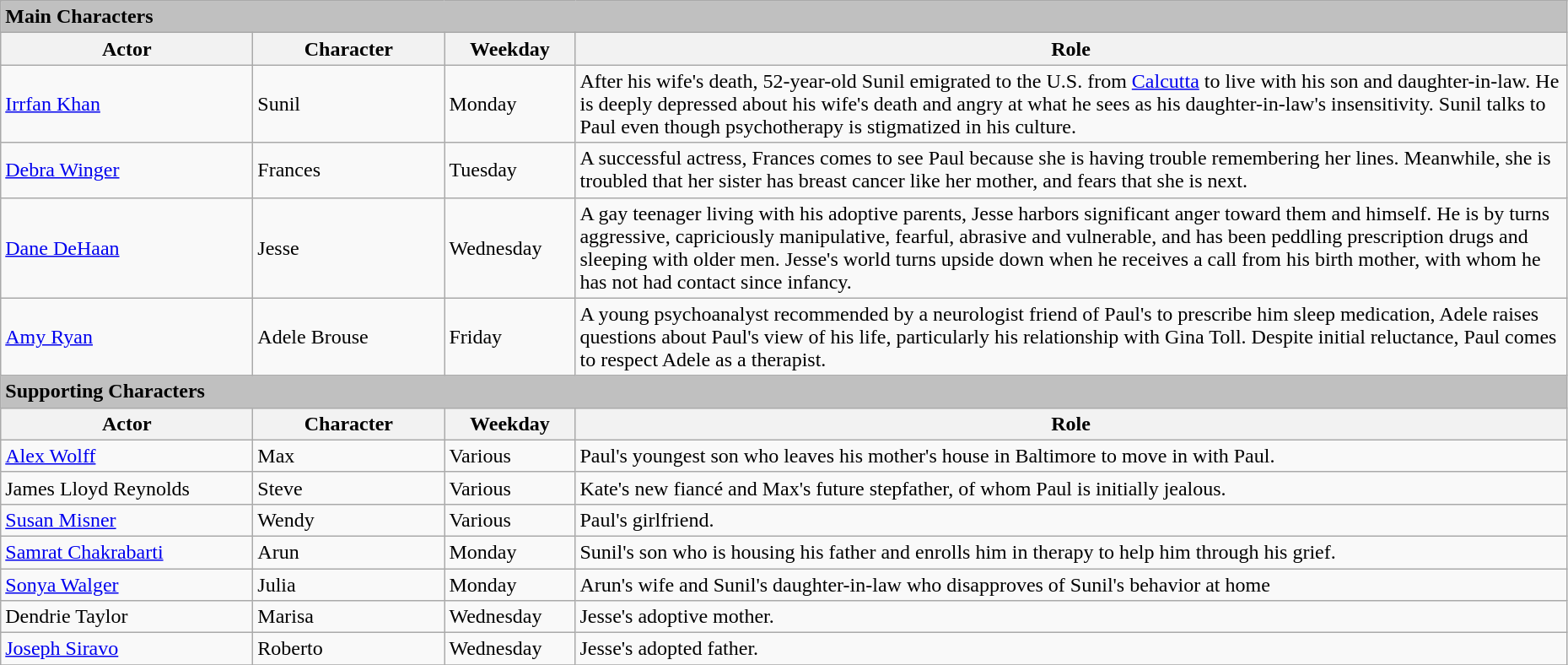<table class="wikitable" width="98%">
<tr>
<th style="background-color: silver; color: #000000; text-align:left;" colspan="5">Main Characters</th>
</tr>
<tr>
<th style="width:12em;">Actor</th>
<th style="width:9em;">Character</th>
<th style="width:6em;">Weekday</th>
<th>Role</th>
</tr>
<tr>
<td><a href='#'>Irrfan Khan</a></td>
<td>Sunil</td>
<td>Monday</td>
<td>After his wife's death, 52-year-old Sunil emigrated to the U.S. from <a href='#'>Calcutta</a> to live with his son and daughter-in-law. He is deeply depressed about his wife's death and angry at what he sees as his daughter-in-law's insensitivity. Sunil talks to Paul even though psychotherapy is stigmatized in his culture.</td>
</tr>
<tr>
<td><a href='#'>Debra Winger</a></td>
<td>Frances</td>
<td>Tuesday</td>
<td>A successful actress, Frances comes to see Paul because she is having trouble remembering her lines. Meanwhile, she is troubled that her sister has breast cancer like her mother, and fears that she is next.</td>
</tr>
<tr>
<td><a href='#'>Dane DeHaan</a></td>
<td>Jesse</td>
<td>Wednesday</td>
<td>A gay teenager living with his adoptive parents, Jesse harbors significant anger toward them and himself. He is by turns aggressive, capriciously manipulative, fearful, abrasive and vulnerable, and has been peddling prescription drugs and sleeping with older men. Jesse's world turns upside down when he receives a call from his birth mother, with whom he has not had contact since infancy.</td>
</tr>
<tr>
<td><a href='#'>Amy Ryan</a></td>
<td>Adele Brouse</td>
<td>Friday</td>
<td>A young psychoanalyst recommended by a neurologist friend of Paul's to prescribe him sleep medication, Adele raises questions about Paul's view of his life, particularly his relationship with Gina Toll. Despite initial reluctance, Paul comes to respect Adele as a therapist.</td>
</tr>
<tr>
<th style="background-color: silver; color: #000000; text-align:left;" colspan="4">Supporting Characters</th>
</tr>
<tr>
<th style="width:12em;">Actor</th>
<th style="width:9em;">Character</th>
<th style="width:6em;">Weekday</th>
<th>Role</th>
</tr>
<tr>
<td><a href='#'>Alex Wolff</a></td>
<td>Max</td>
<td>Various</td>
<td>Paul's youngest son who leaves his mother's house in Baltimore to move in with Paul.</td>
</tr>
<tr>
<td>James Lloyd Reynolds</td>
<td>Steve</td>
<td>Various</td>
<td>Kate's new fiancé and Max's future stepfather, of whom Paul is initially jealous.</td>
</tr>
<tr>
<td><a href='#'>Susan Misner</a></td>
<td>Wendy</td>
<td>Various</td>
<td>Paul's girlfriend.</td>
</tr>
<tr>
<td><a href='#'>Samrat Chakrabarti</a></td>
<td>Arun</td>
<td>Monday</td>
<td>Sunil's son who is housing his father and enrolls him in therapy to help him through his grief.</td>
</tr>
<tr>
<td><a href='#'>Sonya Walger</a></td>
<td>Julia</td>
<td>Monday</td>
<td>Arun's wife and Sunil's daughter-in-law who disapproves of Sunil's behavior at home</td>
</tr>
<tr>
<td>Dendrie Taylor</td>
<td>Marisa</td>
<td>Wednesday</td>
<td>Jesse's adoptive mother.</td>
</tr>
<tr>
<td><a href='#'>Joseph Siravo</a></td>
<td>Roberto</td>
<td>Wednesday</td>
<td>Jesse's adopted father.</td>
</tr>
<tr>
</tr>
</table>
